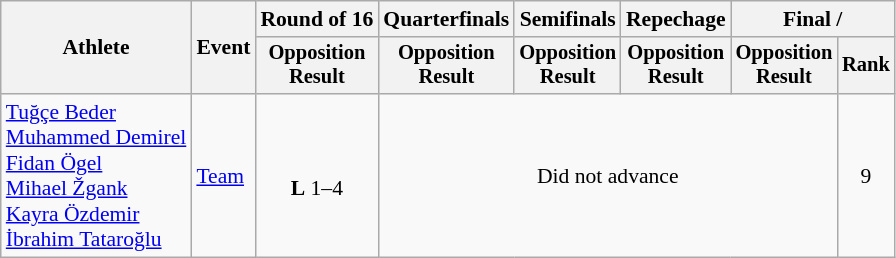<table class="wikitable" style="font-size:90%">
<tr>
<th rowspan="2">Athlete</th>
<th rowspan="2">Event</th>
<th>Round of 16</th>
<th>Quarterfinals</th>
<th>Semifinals</th>
<th>Repechage</th>
<th colspan=2>Final / </th>
</tr>
<tr style="font-size:95%">
<th>Opposition<br>Result</th>
<th>Opposition<br>Result</th>
<th>Opposition<br>Result</th>
<th>Opposition<br>Result</th>
<th>Opposition<br>Result</th>
<th>Rank</th>
</tr>
<tr align=center>
<td align=left><a href='#'>Tuğçe Beder</a><br><a href='#'>Muhammed Demirel</a><br><a href='#'>Fidan Ögel</a><br><a href='#'>Mihael Žgank</a><br><a href='#'>Kayra Özdemir</a><br><a href='#'>İbrahim Tataroğlu</a></td>
<td align=left><a href='#'>Team</a></td>
<td><br><strong>L</strong> 1–4</td>
<td colspan=4>Did not advance</td>
<td>9</td>
</tr>
</table>
